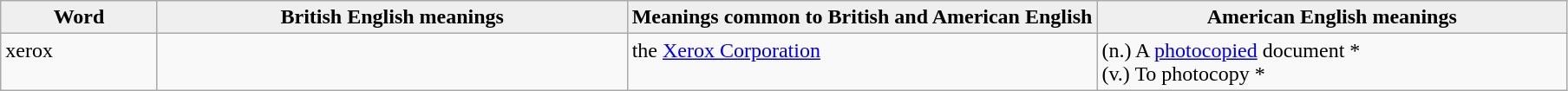<table class="wikitable">
<tr>
<th style="width:10%; background:#efefef;">Word</th>
<th style="width:30%; background:#efefef;">British English meanings</th>
<th style="width:30%; background:#efefef;">Meanings common to British and American English</th>
<th style="width:30%; background:#efefef;">American English meanings</th>
</tr>
<tr valign="top">
<td>xerox</td>
<td> </td>
<td>the <a href='#'>Xerox Corporation</a></td>
<td>(n.) A <a href='#'>photocopied</a> document *<br>(v.) To photocopy *</td>
</tr>
</table>
